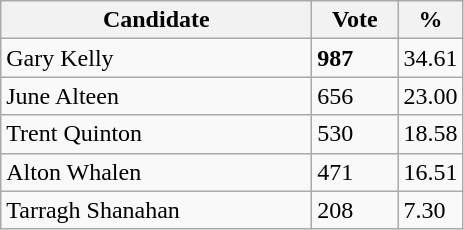<table class="wikitable">
<tr>
<th bgcolor="#DDDDFF" width="200px">Candidate</th>
<th bgcolor="#DDDDFF" width="50px">Vote</th>
<th bgcolor="#DDDDFF" width="30px">%</th>
</tr>
<tr>
<td>Gary Kelly</td>
<td><strong>987</strong></td>
<td>34.61</td>
</tr>
<tr>
<td>June Alteen</td>
<td>656</td>
<td>23.00</td>
</tr>
<tr>
<td>Trent Quinton</td>
<td>530</td>
<td>18.58</td>
</tr>
<tr>
<td>Alton Whalen</td>
<td>471</td>
<td>16.51</td>
</tr>
<tr>
<td>Tarragh Shanahan</td>
<td>208</td>
<td>7.30</td>
</tr>
</table>
